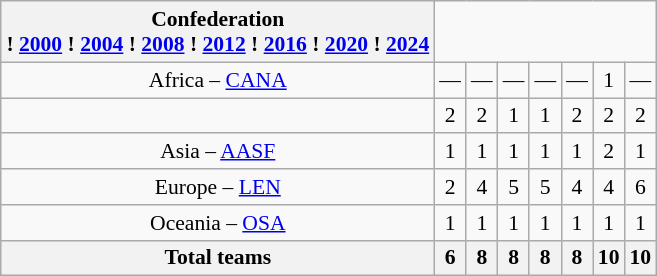<table class="wikitable" style="text-align: center; font-size: 90%; margin-left: 1em;">
<tr>
<th>Confederation<br>! <a href='#'>2000</a>
! <a href='#'>2004</a>
! <a href='#'>2008</a>
! <a href='#'>2012</a>
! <a href='#'>2016</a>
! <a href='#'>2020</a>
! <a href='#'>2024</a></th>
</tr>
<tr>
<td>Africa – <a href='#'>CANA</a></td>
<td>—</td>
<td>—</td>
<td>—</td>
<td>—</td>
<td>—</td>
<td>1</td>
<td>—</td>
</tr>
<tr>
<td></td>
<td>2</td>
<td>2</td>
<td>1</td>
<td>1</td>
<td>2</td>
<td>2</td>
<td>2</td>
</tr>
<tr>
<td>Asia – <a href='#'>AASF</a></td>
<td>1</td>
<td>1</td>
<td>1</td>
<td>1</td>
<td>1</td>
<td>2</td>
<td>1</td>
</tr>
<tr>
<td>Europe – <a href='#'>LEN</a></td>
<td>2</td>
<td>4</td>
<td>5</td>
<td>5</td>
<td>4</td>
<td>4</td>
<td>6</td>
</tr>
<tr>
<td>Oceania – <a href='#'>OSA</a></td>
<td>1</td>
<td>1</td>
<td>1</td>
<td>1</td>
<td>1</td>
<td>1</td>
<td>1</td>
</tr>
<tr>
<th>Total teams</th>
<th>6</th>
<th>8</th>
<th>8</th>
<th>8</th>
<th>8</th>
<th>10</th>
<th>10</th>
</tr>
</table>
